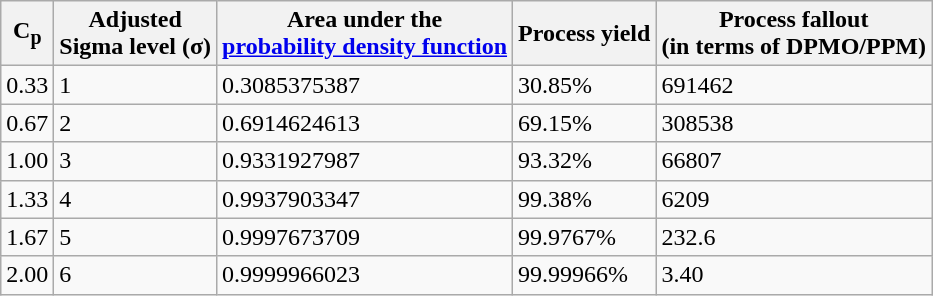<table class="wikitable">
<tr>
<th>C<sub>p</sub></th>
<th>Adjusted<br>Sigma level (σ)</th>
<th>Area under the<br><a href='#'>probability density function</a></th>
<th>Process yield</th>
<th>Process fallout<br>(in terms of DPMO/PPM)</th>
</tr>
<tr>
<td>0.33</td>
<td>1</td>
<td>0.3085375387</td>
<td>30.85%</td>
<td>691462</td>
</tr>
<tr>
<td>0.67</td>
<td>2</td>
<td>0.6914624613</td>
<td>69.15%</td>
<td>308538</td>
</tr>
<tr>
<td>1.00</td>
<td>3</td>
<td>0.9331927987</td>
<td>93.32%</td>
<td>66807</td>
</tr>
<tr>
<td>1.33</td>
<td>4</td>
<td>0.9937903347</td>
<td>99.38%</td>
<td>6209</td>
</tr>
<tr>
<td>1.67</td>
<td>5</td>
<td>0.9997673709</td>
<td>99.9767%</td>
<td>232.6</td>
</tr>
<tr>
<td>2.00</td>
<td>6</td>
<td>0.9999966023</td>
<td>99.99966%</td>
<td>3.40</td>
</tr>
</table>
